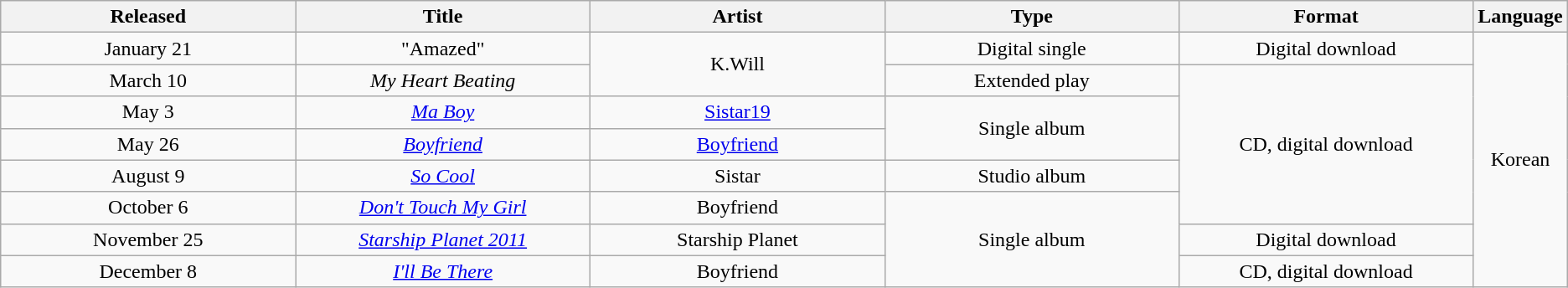<table class="wikitable" style="text-align: center;">
<tr>
<th style="width:20%;">Released</th>
<th style="width:20%;">Title</th>
<th style="width:20%;">Artist</th>
<th style="width:20%;">Type</th>
<th style="width:20%;">Format</th>
<th style="width:20%;">Language</th>
</tr>
<tr>
<td>January 21</td>
<td>"Amazed"</td>
<td rowspan="2">K.Will</td>
<td>Digital single</td>
<td>Digital download</td>
<td rowspan="8">Korean</td>
</tr>
<tr>
<td>March 10</td>
<td><em>My Heart Beating</em></td>
<td>Extended play</td>
<td rowspan="5">CD, digital download</td>
</tr>
<tr>
<td>May 3</td>
<td><em><a href='#'>Ma Boy</a></em></td>
<td><a href='#'>Sistar19</a></td>
<td rowspan="2">Single album</td>
</tr>
<tr>
<td>May 26</td>
<td><em><a href='#'>Boyfriend</a></em></td>
<td><a href='#'>Boyfriend</a></td>
</tr>
<tr>
<td>August 9</td>
<td><em><a href='#'>So Cool</a></em></td>
<td>Sistar</td>
<td>Studio album</td>
</tr>
<tr>
<td>October 6</td>
<td><em><a href='#'>Don't Touch My Girl</a></em></td>
<td>Boyfriend</td>
<td rowspan="3">Single album</td>
</tr>
<tr>
<td>November 25</td>
<td><em><a href='#'>Starship Planet 2011</a></em></td>
<td>Starship Planet</td>
<td>Digital download</td>
</tr>
<tr>
<td>December 8</td>
<td><em><a href='#'>I'll Be There</a></em></td>
<td>Boyfriend</td>
<td>CD, digital download</td>
</tr>
</table>
